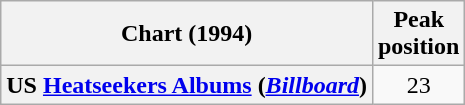<table class="wikitable plainrowheaders" style="text-align:center;" border="1">
<tr>
<th scope="col">Chart (1994)</th>
<th scope="col">Peak<br>position</th>
</tr>
<tr>
<th scope="row">US <a href='#'>Heatseekers Albums</a> (<em><a href='#'>Billboard</a></em>)</th>
<td>23</td>
</tr>
</table>
